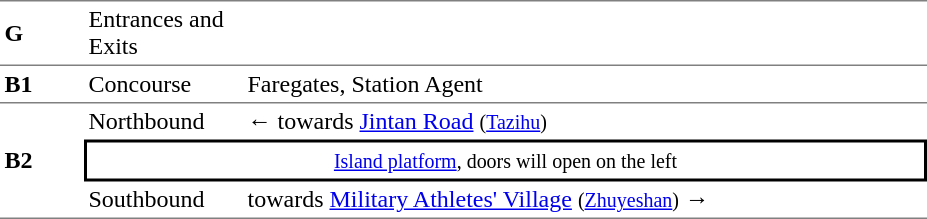<table table border=0 cellspacing=0 cellpadding=3>
<tr>
<td style="border-top:solid 1px gray;border-bottom:solid 0px gray;" width=50><strong>G</strong></td>
<td style="border-top:solid 1px gray;border-bottom:solid 0px gray;" width=100>Entrances and Exits</td>
<td style="border-top:solid 1px gray;border-bottom:solid 0px gray;" width=450></td>
</tr>
<tr>
<td style="border-top:solid 1px gray;border-bottom:solid 1px gray;" width=50><strong>B1</strong></td>
<td style="border-top:solid 1px gray;border-bottom:solid 1px gray;" width=100>Concourse</td>
<td style="border-top:solid 1px gray;border-bottom:solid 1px gray;" width=450>Faregates, Station Agent</td>
</tr>
<tr>
<td style="border-bottom:solid 1px gray;" rowspan=3><strong>B2</strong></td>
<td>Northbound</td>
<td>←  towards <a href='#'>Jintan Road</a> <small>(<a href='#'>Tazihu</a>)</small></td>
</tr>
<tr>
<td style="border-right:solid 2px black;border-left:solid 2px black;border-top:solid 2px black;border-bottom:solid 2px black;text-align:center;" colspan=2><small><a href='#'>Island platform</a>, doors will open on the left</small></td>
</tr>
<tr>
<td style="border-bottom:solid 1px gray;">Southbound</td>
<td style="border-bottom:solid 1px gray;"> towards <a href='#'>Military Athletes' Village</a> <small>(<a href='#'>Zhuyeshan</a>)</small> →</td>
</tr>
</table>
